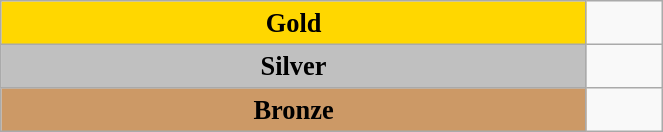<table class="wikitable" style=" text-align:center; font-size:110%;" width="35%">
<tr>
<td bgcolor="gold"><strong>Gold</strong></td>
<td></td>
</tr>
<tr>
<td bgcolor="silver"><strong>Silver</strong></td>
<td></td>
</tr>
<tr>
<td bgcolor="CC9966"><strong>Bronze</strong></td>
<td></td>
</tr>
</table>
